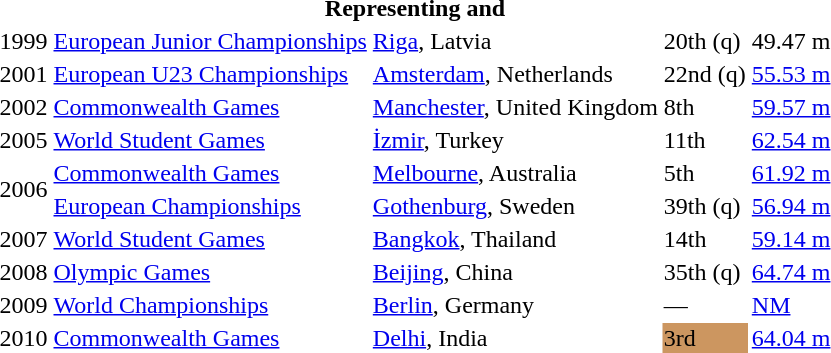<table>
<tr>
<th colspan="5">Representing  and </th>
</tr>
<tr>
<td>1999</td>
<td><a href='#'>European Junior Championships</a></td>
<td><a href='#'>Riga</a>, Latvia</td>
<td>20th (q)</td>
<td>49.47 m</td>
</tr>
<tr>
<td>2001</td>
<td><a href='#'>European U23 Championships</a></td>
<td><a href='#'>Amsterdam</a>, Netherlands</td>
<td>22nd (q)</td>
<td><a href='#'>55.53 m</a></td>
</tr>
<tr>
<td>2002</td>
<td><a href='#'>Commonwealth Games</a></td>
<td><a href='#'>Manchester</a>, United Kingdom</td>
<td>8th</td>
<td><a href='#'>59.57 m</a></td>
</tr>
<tr>
<td>2005</td>
<td><a href='#'>World Student Games</a></td>
<td><a href='#'>İzmir</a>, Turkey</td>
<td>11th</td>
<td><a href='#'>62.54 m</a></td>
</tr>
<tr>
<td rowspan=2>2006</td>
<td><a href='#'>Commonwealth Games</a></td>
<td><a href='#'>Melbourne</a>, Australia</td>
<td>5th</td>
<td><a href='#'>61.92 m</a></td>
</tr>
<tr>
<td><a href='#'>European Championships</a></td>
<td><a href='#'>Gothenburg</a>, Sweden</td>
<td>39th (q)</td>
<td><a href='#'>56.94 m</a></td>
</tr>
<tr>
<td>2007</td>
<td><a href='#'>World Student Games</a></td>
<td><a href='#'>Bangkok</a>, Thailand</td>
<td>14th</td>
<td><a href='#'>59.14 m</a></td>
</tr>
<tr>
<td>2008</td>
<td><a href='#'>Olympic Games</a></td>
<td><a href='#'>Beijing</a>, China</td>
<td>35th (q)</td>
<td><a href='#'>64.74 m</a></td>
</tr>
<tr>
<td>2009</td>
<td><a href='#'>World Championships</a></td>
<td><a href='#'>Berlin</a>, Germany</td>
<td>—</td>
<td><a href='#'>NM</a></td>
</tr>
<tr>
<td>2010</td>
<td><a href='#'>Commonwealth Games</a></td>
<td><a href='#'>Delhi</a>, India</td>
<td bgcolor=cc966>3rd</td>
<td><a href='#'>64.04 m</a></td>
</tr>
</table>
